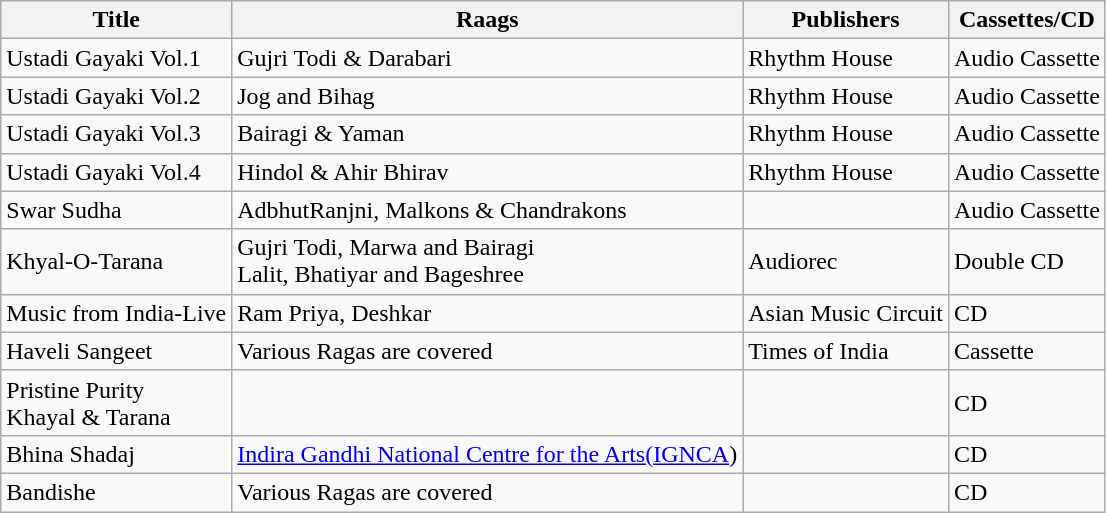<table class="wikitable">
<tr>
<th>Title</th>
<th>Raags</th>
<th>Publishers</th>
<th>Cassettes/CD</th>
</tr>
<tr>
<td>Ustadi Gayaki Vol.1</td>
<td>Gujri Todi & Darabari</td>
<td>Rhythm House</td>
<td>Audio Cassette</td>
</tr>
<tr>
<td>Ustadi Gayaki Vol.2</td>
<td>Jog and Bihag</td>
<td>Rhythm House</td>
<td>Audio Cassette</td>
</tr>
<tr>
<td>Ustadi Gayaki Vol.3</td>
<td>Bairagi & Yaman</td>
<td>Rhythm House</td>
<td>Audio Cassette</td>
</tr>
<tr>
<td>Ustadi Gayaki Vol.4</td>
<td>Hindol & Ahir Bhirav</td>
<td>Rhythm House</td>
<td>Audio Cassette</td>
</tr>
<tr>
<td>Swar Sudha</td>
<td>AdbhutRanjni, Malkons & Chandrakons</td>
<td></td>
<td>Audio Cassette</td>
</tr>
<tr>
<td>Khyal-O-Tarana</td>
<td>Gujri Todi, Marwa and Bairagi<br>Lalit, Bhatiyar and Bageshree</td>
<td>Audiorec</td>
<td>Double CD</td>
</tr>
<tr>
<td>Music from India-Live</td>
<td>Ram Priya, Deshkar</td>
<td>Asian Music Circuit</td>
<td>CD</td>
</tr>
<tr>
<td>Haveli Sangeet</td>
<td>Various Ragas are covered</td>
<td>Times of India</td>
<td>Cassette</td>
</tr>
<tr>
<td>Pristine Purity<br>Khayal & Tarana</td>
<td></td>
<td></td>
<td>CD</td>
</tr>
<tr>
<td>Bhina Shadaj</td>
<td><a href='#'>Indira Gandhi National Centre for the Arts(IGNCA</a>)</td>
<td></td>
<td>CD</td>
</tr>
<tr>
<td>Bandishe</td>
<td>Various Ragas are covered</td>
<td></td>
<td>CD</td>
</tr>
</table>
